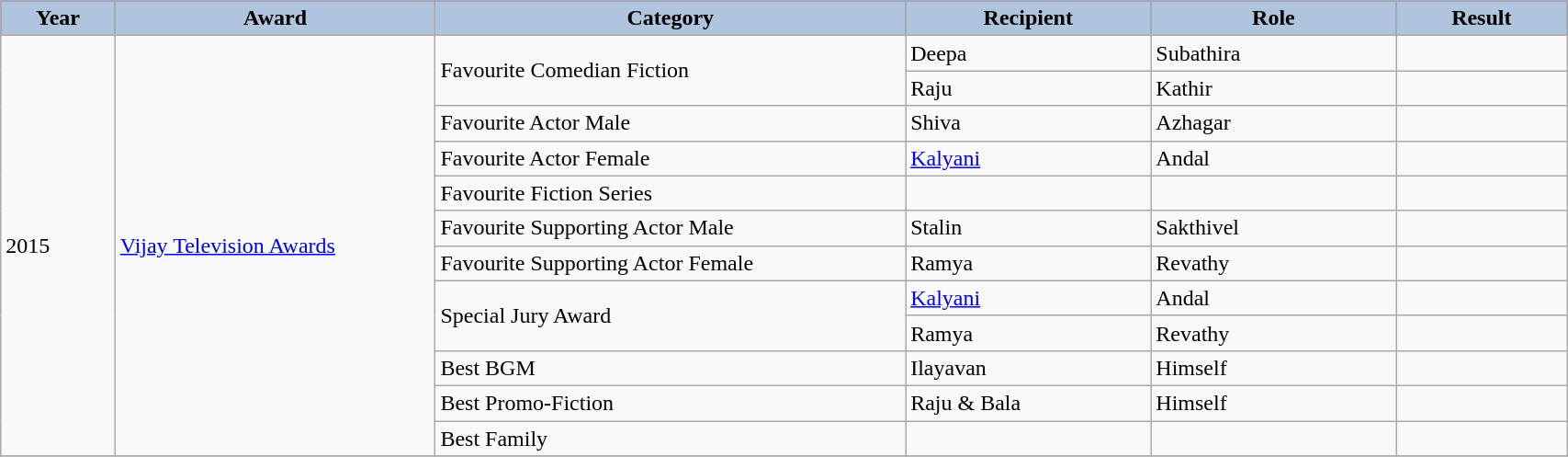<table class="wikitable" width="90%">
<tr bgcolor="blue">
<th style="width:25pt; background:LightSteelBlue;">Year</th>
<th style="width:80pt; background:LightSteelBlue;">Award</th>
<th style="width:120pt; background:LightSteelBlue;">Category</th>
<th style="width:60pt; background:LightSteelBlue;">Recipient</th>
<th style="width:60pt; background:LightSteelBlue;">Role</th>
<th style="width:40pt; background:LightSteelBlue;">Result</th>
</tr>
<tr>
<td rowspan="12">2015</td>
<td rowspan="12"><a href='#'>Vijay Television Awards</a></td>
<td rowspan="2">Favourite Comedian Fiction</td>
<td>Deepa</td>
<td>Subathira</td>
<td></td>
</tr>
<tr>
<td>Raju</td>
<td>Kathir</td>
<td></td>
</tr>
<tr>
<td>Favourite Actor Male</td>
<td>Shiva</td>
<td>Azhagar</td>
<td></td>
</tr>
<tr>
<td>Favourite Actor Female</td>
<td><a href='#'>Kalyani</a></td>
<td>Andal</td>
<td></td>
</tr>
<tr>
<td>Favourite Fiction Series</td>
<td></td>
<td></td>
<td></td>
</tr>
<tr>
<td>Favourite Supporting Actor Male</td>
<td>Stalin</td>
<td>Sakthivel</td>
<td></td>
</tr>
<tr>
<td>Favourite Supporting Actor Female</td>
<td>Ramya</td>
<td>Revathy</td>
<td></td>
</tr>
<tr>
<td rowspan="2">Special Jury Award</td>
<td><a href='#'>Kalyani</a></td>
<td>Andal</td>
<td></td>
</tr>
<tr>
<td>Ramya</td>
<td>Revathy</td>
<td></td>
</tr>
<tr>
<td>Best BGM</td>
<td>Ilayavan</td>
<td>Himself</td>
<td></td>
</tr>
<tr>
<td>Best Promo-Fiction</td>
<td>Raju & Bala</td>
<td>Himself</td>
<td></td>
</tr>
<tr>
<td>Best Family</td>
<td></td>
<td></td>
<td></td>
</tr>
<tr>
</tr>
</table>
